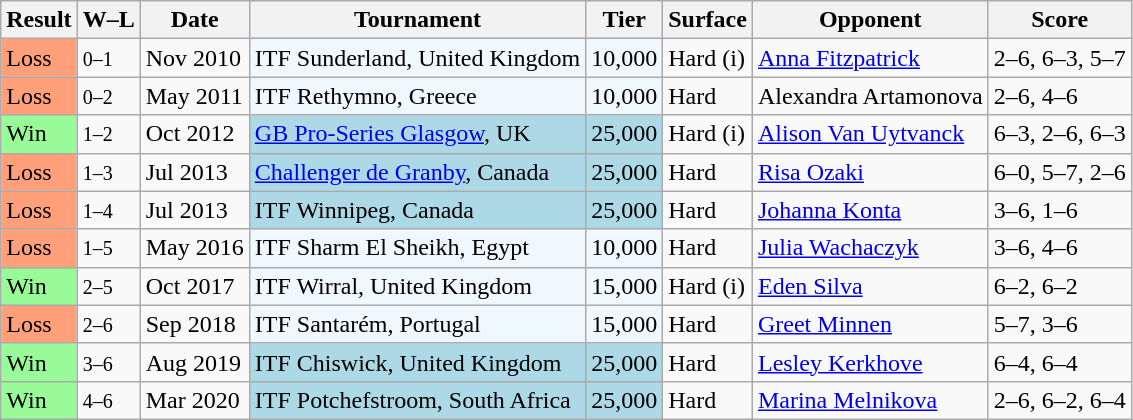<table class="sortable wikitable">
<tr>
<th>Result</th>
<th class="unsortable">W–L</th>
<th>Date</th>
<th>Tournament</th>
<th>Tier</th>
<th>Surface</th>
<th>Opponent</th>
<th class="unsortable">Score</th>
</tr>
<tr>
<td bgcolor="FFA07A">Loss</td>
<td><small>0–1</small></td>
<td>Nov 2010</td>
<td style="background:#f0f8ff;">ITF Sunderland, United Kingdom</td>
<td style="background:#f0f8ff;">10,000</td>
<td>Hard (i)</td>
<td> <a href='#'>Anna Fitzpatrick</a></td>
<td>2–6, 6–3, 5–7</td>
</tr>
<tr>
<td bgcolor="FFA07A">Loss</td>
<td><small>0–2</small></td>
<td>May 2011</td>
<td style="background:#f0f8ff;">ITF Rethymno, Greece</td>
<td style="background:#f0f8ff;">10,000</td>
<td>Hard</td>
<td> Alexandra Artamonova</td>
<td>2–6, 4–6</td>
</tr>
<tr>
<td style="background:#98fb98;">Win</td>
<td><small>1–2</small></td>
<td>Oct 2012</td>
<td style="background:lightblue;"><a href='#'>GB Pro-Series Glasgow</a>, UK</td>
<td style="background:lightblue;">25,000</td>
<td>Hard (i)</td>
<td> <a href='#'>Alison Van Uytvanck</a></td>
<td>6–3, 2–6, 6–3</td>
</tr>
<tr>
<td bgcolor="FFA07A">Loss</td>
<td><small>1–3</small></td>
<td>Jul 2013</td>
<td style="background:lightblue;"><a href='#'>Challenger de Granby</a>, Canada</td>
<td style="background:lightblue;">25,000</td>
<td>Hard</td>
<td> <a href='#'>Risa Ozaki</a></td>
<td>6–0, 5–7, 2–6</td>
</tr>
<tr>
<td bgcolor="FFA07A">Loss</td>
<td><small>1–4</small></td>
<td>Jul 2013</td>
<td style="background:lightblue;">ITF Winnipeg, Canada</td>
<td style="background:lightblue;">25,000</td>
<td>Hard</td>
<td> <a href='#'>Johanna Konta</a></td>
<td>3–6, 1–6</td>
</tr>
<tr>
<td bgcolor="FFA07A">Loss</td>
<td><small>1–5</small></td>
<td>May 2016</td>
<td style="background:#f0f8ff;">ITF Sharm El Sheikh, Egypt</td>
<td style="background:#f0f8ff;">10,000</td>
<td>Hard</td>
<td> <a href='#'>Julia Wachaczyk</a></td>
<td>3–6, 4–6</td>
</tr>
<tr>
<td style="background:#98fb98;">Win</td>
<td><small>2–5</small></td>
<td>Oct 2017</td>
<td style="background:#f0f8ff;">ITF Wirral, United Kingdom</td>
<td style="background:#f0f8ff;">15,000</td>
<td>Hard (i)</td>
<td> <a href='#'>Eden Silva</a></td>
<td>6–2, 6–2</td>
</tr>
<tr>
<td bgcolor="FFA07A">Loss</td>
<td><small>2–6</small></td>
<td>Sep 2018</td>
<td style="background:#f0f8ff;">ITF Santarém, Portugal</td>
<td style="background:#f0f8ff;">15,000</td>
<td>Hard</td>
<td> <a href='#'>Greet Minnen</a></td>
<td>5–7, 3–6</td>
</tr>
<tr>
<td style="background:#98fb98;">Win</td>
<td><small>3–6</small></td>
<td>Aug 2019</td>
<td style="background:lightblue;">ITF Chiswick, United Kingdom</td>
<td style="background:lightblue;">25,000</td>
<td>Hard</td>
<td> <a href='#'>Lesley Kerkhove</a></td>
<td>6–4, 6–4</td>
</tr>
<tr>
<td style="background:#98fb98;">Win</td>
<td><small>4–6</small></td>
<td>Mar 2020</td>
<td style="background:lightblue;">ITF Potchefstroom, South Africa</td>
<td style="background:lightblue;">25,000</td>
<td>Hard</td>
<td> <a href='#'>Marina Melnikova</a></td>
<td>2–6, 6–2, 6–4</td>
</tr>
</table>
